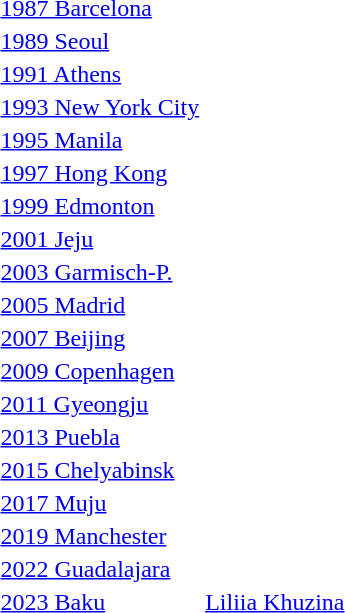<table>
<tr>
<td rowspan=2><a href='#'>1987 Barcelona</a></td>
<td rowspan=2></td>
<td rowspan=2></td>
<td></td>
</tr>
<tr>
<td></td>
</tr>
<tr>
<td rowspan=2><a href='#'>1989 Seoul</a></td>
<td rowspan=2></td>
<td rowspan=2></td>
<td></td>
</tr>
<tr>
<td></td>
</tr>
<tr>
<td rowspan=2><a href='#'>1991 Athens</a></td>
<td rowspan=2></td>
<td rowspan=2></td>
<td></td>
</tr>
<tr>
<td></td>
</tr>
<tr>
<td rowspan=2><a href='#'>1993 New York City</a></td>
<td rowspan=2></td>
<td rowspan=2></td>
<td></td>
</tr>
<tr>
<td></td>
</tr>
<tr>
<td rowspan=2><a href='#'>1995 Manila</a></td>
<td rowspan=2></td>
<td rowspan=2></td>
<td></td>
</tr>
<tr>
<td></td>
</tr>
<tr>
<td rowspan=2><a href='#'>1997 Hong Kong</a></td>
<td rowspan=2></td>
<td rowspan=2></td>
<td></td>
</tr>
<tr>
<td></td>
</tr>
<tr>
<td rowspan=2><a href='#'>1999 Edmonton</a></td>
<td rowspan=2></td>
<td rowspan=2></td>
<td></td>
</tr>
<tr>
<td></td>
</tr>
<tr>
<td rowspan=2><a href='#'>2001 Jeju</a></td>
<td rowspan=2></td>
<td rowspan=2></td>
<td></td>
</tr>
<tr>
<td></td>
</tr>
<tr>
<td rowspan=2><a href='#'>2003 Garmisch-P.</a></td>
<td rowspan=2></td>
<td rowspan=2></td>
<td></td>
</tr>
<tr>
<td></td>
</tr>
<tr>
<td rowspan=2><a href='#'>2005 Madrid</a></td>
<td rowspan=2></td>
<td rowspan=2></td>
<td></td>
</tr>
<tr>
<td></td>
</tr>
<tr>
<td rowspan=2><a href='#'>2007 Beijing</a></td>
<td rowspan=2></td>
<td rowspan=2></td>
<td></td>
</tr>
<tr>
<td></td>
</tr>
<tr>
<td rowspan=2><a href='#'>2009 Copenhagen</a></td>
<td rowspan=2></td>
<td rowspan=2></td>
<td></td>
</tr>
<tr>
<td></td>
</tr>
<tr>
<td rowspan=2><a href='#'>2011 Gyeongju</a></td>
<td rowspan=2></td>
<td rowspan=2></td>
<td></td>
</tr>
<tr>
<td></td>
</tr>
<tr>
<td rowspan=2><a href='#'>2013 Puebla</a></td>
<td rowspan=2></td>
<td rowspan=2></td>
<td></td>
</tr>
<tr>
<td></td>
</tr>
<tr>
<td rowspan=2><a href='#'>2015 Chelyabinsk</a></td>
<td rowspan=2></td>
<td rowspan=2></td>
<td></td>
</tr>
<tr>
<td></td>
</tr>
<tr>
<td rowspan=2><a href='#'>2017 Muju</a></td>
<td rowspan=2></td>
<td rowspan=2></td>
<td></td>
</tr>
<tr>
<td></td>
</tr>
<tr>
<td rowspan=2><a href='#'>2019 Manchester</a></td>
<td rowspan=2></td>
<td rowspan=2></td>
<td></td>
</tr>
<tr>
<td></td>
</tr>
<tr>
<td rowspan=2><a href='#'>2022 Guadalajara</a></td>
<td rowspan=2></td>
<td rowspan=2></td>
<td></td>
</tr>
<tr>
<td></td>
</tr>
<tr>
<td rowspan=2><a href='#'>2023 Baku</a></td>
<td rowspan=2> <a href='#'>Liliia Khuzina</a> </td>
<td rowspan=2></td>
<td></td>
</tr>
<tr>
<td></td>
</tr>
</table>
